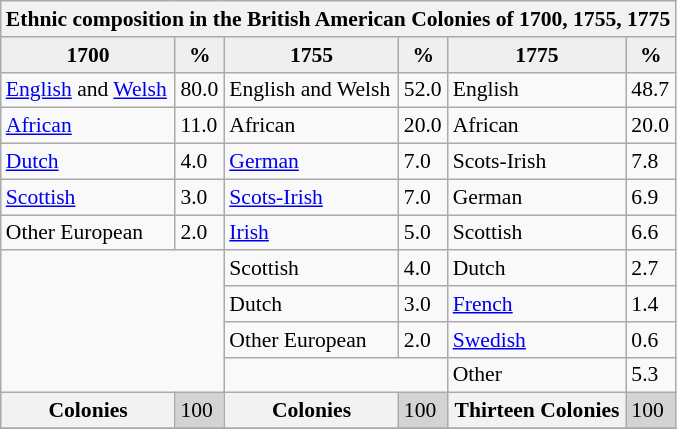<table class="sort wikitable sortable" style="font-size: 90%">
<tr>
<th colspan="6">Ethnic composition in the British American Colonies of 1700, 1755, 1775 </th>
</tr>
<tr>
<th style="background:#efefef">1700</th>
<th style="background:#efefef">%</th>
<th style="background:#efefef">1755</th>
<th style="background:#efefef">%</th>
<th style="background:#efefef">1775</th>
<th style="background:#efefef">%</th>
</tr>
<tr>
<td><a href='#'>English</a> and <a href='#'>Welsh</a></td>
<td>80.0</td>
<td>English and Welsh</td>
<td>52.0</td>
<td>English</td>
<td>48.7</td>
</tr>
<tr>
<td><a href='#'>African</a></td>
<td>11.0</td>
<td>African</td>
<td>20.0</td>
<td>African</td>
<td>20.0</td>
</tr>
<tr>
<td><a href='#'>Dutch</a></td>
<td>4.0</td>
<td><a href='#'>German</a></td>
<td>7.0</td>
<td>Scots-Irish</td>
<td>7.8</td>
</tr>
<tr>
<td><a href='#'>Scottish</a></td>
<td>3.0</td>
<td><a href='#'>Scots-Irish</a></td>
<td>7.0</td>
<td>German</td>
<td>6.9</td>
</tr>
<tr>
<td>Other European</td>
<td>2.0</td>
<td><a href='#'>Irish</a></td>
<td>5.0</td>
<td>Scottish</td>
<td>6.6</td>
</tr>
<tr>
<td colspan="2" rowspan="4"></td>
<td>Scottish</td>
<td>4.0</td>
<td>Dutch</td>
<td>2.7</td>
</tr>
<tr>
<td>Dutch</td>
<td>3.0</td>
<td><a href='#'>French</a></td>
<td>1.4</td>
</tr>
<tr>
<td>Other European</td>
<td>2.0</td>
<td><a href='#'>Swedish</a></td>
<td>0.6</td>
</tr>
<tr>
<td colspan="2"></td>
<td>Other</td>
<td>5.3</td>
</tr>
<tr bgcolor="lightgrey" class="sortbottom">
<th>Colonies</th>
<td>100</td>
<th>Colonies</th>
<td>100</td>
<th>Thirteen Colonies</th>
<td>100</td>
</tr>
<tr>
</tr>
</table>
